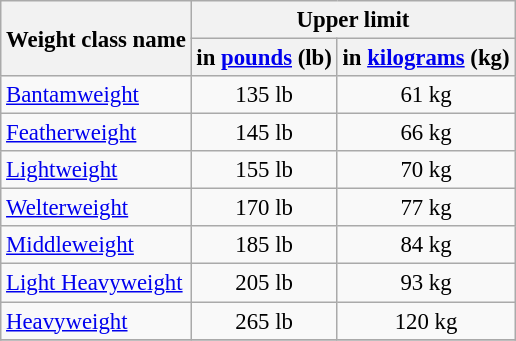<table class="wikitable" style="font-size:95%;">
<tr>
<th rowspan="2">Weight class name</th>
<th colspan="3">Upper limit</th>
</tr>
<tr>
<th>in <a href='#'>pounds</a> (lb)</th>
<th>in <a href='#'>kilograms</a> (kg)</th>
</tr>
<tr style="text-align:center;">
<td align="left"><a href='#'>Bantamweight</a></td>
<td>135 lb</td>
<td>61 kg</td>
</tr>
<tr style="text-align:center;">
<td align="left"><a href='#'>Featherweight</a></td>
<td>145 lb</td>
<td>66 kg</td>
</tr>
<tr style="text-align:center;">
<td align="left"><a href='#'>Lightweight</a></td>
<td>155 lb</td>
<td>70 kg</td>
</tr>
<tr style="text-align:center;">
<td align="left"><a href='#'>Welterweight</a></td>
<td>170 lb</td>
<td>77 kg</td>
</tr>
<tr style="text-align:center;">
<td align="left"><a href='#'>Middleweight</a></td>
<td>185 lb</td>
<td>84 kg</td>
</tr>
<tr style="text-align:center;">
<td align="left"><a href='#'>Light Heavyweight</a></td>
<td>205 lb</td>
<td>93 kg</td>
</tr>
<tr style="text-align:center;">
<td align="left"><a href='#'>Heavyweight</a></td>
<td>265 lb</td>
<td>120 kg</td>
</tr>
<tr>
</tr>
</table>
